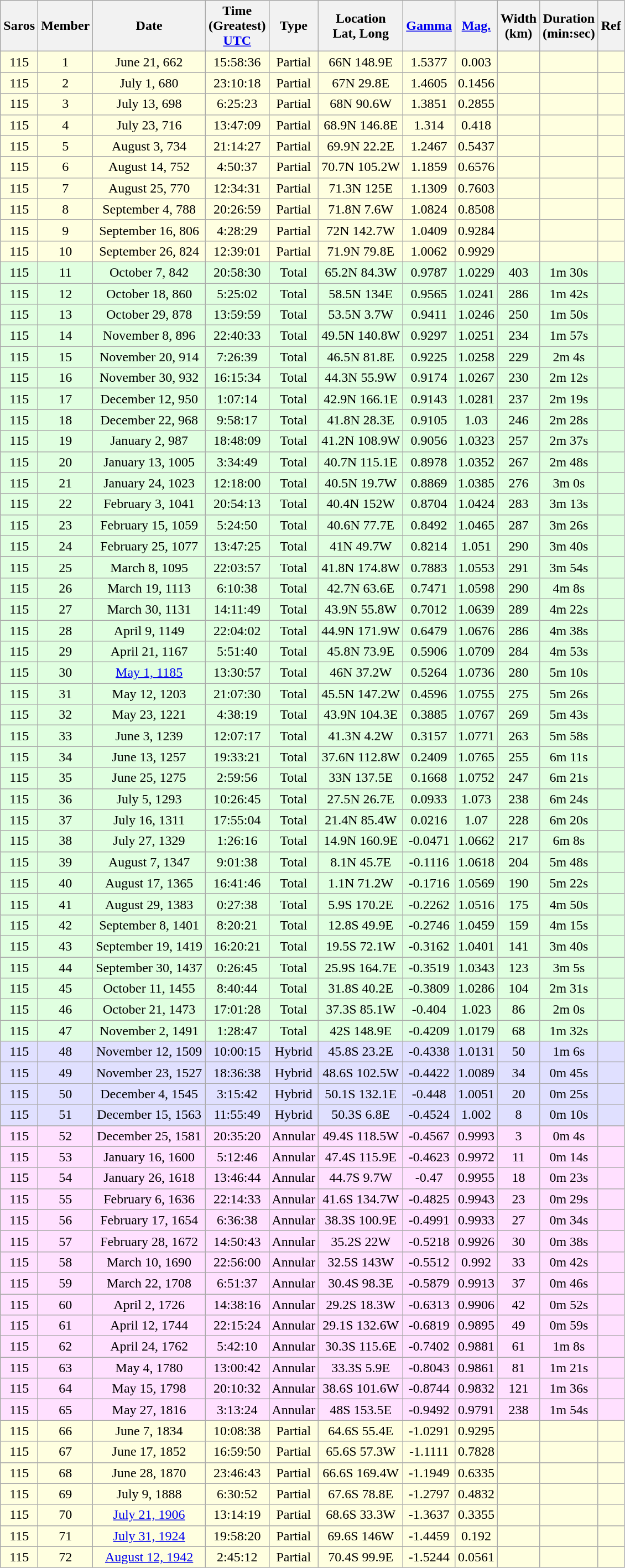<table class=wikitable>
<tr align=center>
<th>Saros</th>
<th>Member</th>
<th>Date</th>
<th>Time<br>(Greatest)<br><a href='#'>UTC</a></th>
<th>Type</th>
<th>Location<br>Lat, Long</th>
<th><a href='#'>Gamma</a></th>
<th><a href='#'>Mag.</a></th>
<th>Width<br>(km)</th>
<th>Duration<br>(min:sec)</th>
<th>Ref</th>
</tr>
<tr align=center bgcolor=#ffffe0>
<td>115</td>
<td>1</td>
<td>June 21, 662</td>
<td>15:58:36</td>
<td>Partial</td>
<td>66N 148.9E</td>
<td>1.5377</td>
<td>0.003</td>
<td></td>
<td></td>
<td></td>
</tr>
<tr align=center bgcolor=#ffffe0>
<td>115</td>
<td>2</td>
<td>July 1, 680</td>
<td>23:10:18</td>
<td>Partial</td>
<td>67N 29.8E</td>
<td>1.4605</td>
<td>0.1456</td>
<td></td>
<td></td>
<td></td>
</tr>
<tr align=center bgcolor=#ffffe0>
<td>115</td>
<td>3</td>
<td>July 13, 698</td>
<td>6:25:23</td>
<td>Partial</td>
<td>68N 90.6W</td>
<td>1.3851</td>
<td>0.2855</td>
<td></td>
<td></td>
<td></td>
</tr>
<tr align=center bgcolor=#ffffe0>
<td>115</td>
<td>4</td>
<td>July 23, 716</td>
<td>13:47:09</td>
<td>Partial</td>
<td>68.9N 146.8E</td>
<td>1.314</td>
<td>0.418</td>
<td></td>
<td></td>
<td></td>
</tr>
<tr align=center bgcolor=#ffffe0>
<td>115</td>
<td>5</td>
<td>August 3, 734</td>
<td>21:14:27</td>
<td>Partial</td>
<td>69.9N 22.2E</td>
<td>1.2467</td>
<td>0.5437</td>
<td></td>
<td></td>
<td></td>
</tr>
<tr align=center bgcolor=#ffffe0>
<td>115</td>
<td>6</td>
<td>August 14, 752</td>
<td>4:50:37</td>
<td>Partial</td>
<td>70.7N 105.2W</td>
<td>1.1859</td>
<td>0.6576</td>
<td></td>
<td></td>
<td></td>
</tr>
<tr align=center bgcolor=#ffffe0>
<td>115</td>
<td>7</td>
<td>August 25, 770</td>
<td>12:34:31</td>
<td>Partial</td>
<td>71.3N 125E</td>
<td>1.1309</td>
<td>0.7603</td>
<td></td>
<td></td>
<td></td>
</tr>
<tr align=center bgcolor=#ffffe0>
<td>115</td>
<td>8</td>
<td>September 4, 788</td>
<td>20:26:59</td>
<td>Partial</td>
<td>71.8N 7.6W</td>
<td>1.0824</td>
<td>0.8508</td>
<td></td>
<td></td>
<td></td>
</tr>
<tr align=center bgcolor=#ffffe0>
<td>115</td>
<td>9</td>
<td>September 16, 806</td>
<td>4:28:29</td>
<td>Partial</td>
<td>72N 142.7W</td>
<td>1.0409</td>
<td>0.9284</td>
<td></td>
<td></td>
<td></td>
</tr>
<tr align=center bgcolor=#ffffe0>
<td>115</td>
<td>10</td>
<td>September 26, 824</td>
<td>12:39:01</td>
<td>Partial</td>
<td>71.9N 79.8E</td>
<td>1.0062</td>
<td>0.9929</td>
<td></td>
<td></td>
<td></td>
</tr>
<tr align=center bgcolor=#e0ffe0>
<td>115</td>
<td>11</td>
<td>October 7, 842</td>
<td>20:58:30</td>
<td>Total</td>
<td>65.2N 84.3W</td>
<td>0.9787</td>
<td>1.0229</td>
<td>403</td>
<td>1m 30s</td>
<td></td>
</tr>
<tr align=center bgcolor=#e0ffe0>
<td>115</td>
<td>12</td>
<td>October 18, 860</td>
<td>5:25:02</td>
<td>Total</td>
<td>58.5N 134E</td>
<td>0.9565</td>
<td>1.0241</td>
<td>286</td>
<td>1m 42s</td>
<td></td>
</tr>
<tr align=center bgcolor=#e0ffe0>
<td>115</td>
<td>13</td>
<td>October 29, 878</td>
<td>13:59:59</td>
<td>Total</td>
<td>53.5N 3.7W</td>
<td>0.9411</td>
<td>1.0246</td>
<td>250</td>
<td>1m 50s</td>
<td></td>
</tr>
<tr align=center bgcolor=#e0ffe0>
<td>115</td>
<td>14</td>
<td>November 8, 896</td>
<td>22:40:33</td>
<td>Total</td>
<td>49.5N 140.8W</td>
<td>0.9297</td>
<td>1.0251</td>
<td>234</td>
<td>1m 57s</td>
<td></td>
</tr>
<tr align=center bgcolor=#e0ffe0>
<td>115</td>
<td>15</td>
<td>November 20, 914</td>
<td>7:26:39</td>
<td>Total</td>
<td>46.5N 81.8E</td>
<td>0.9225</td>
<td>1.0258</td>
<td>229</td>
<td>2m 4s</td>
<td></td>
</tr>
<tr align=center bgcolor=#e0ffe0>
<td>115</td>
<td>16</td>
<td>November 30, 932</td>
<td>16:15:34</td>
<td>Total</td>
<td>44.3N 55.9W</td>
<td>0.9174</td>
<td>1.0267</td>
<td>230</td>
<td>2m 12s</td>
<td></td>
</tr>
<tr align=center bgcolor=#e0ffe0>
<td>115</td>
<td>17</td>
<td>December 12, 950</td>
<td>1:07:14</td>
<td>Total</td>
<td>42.9N 166.1E</td>
<td>0.9143</td>
<td>1.0281</td>
<td>237</td>
<td>2m 19s</td>
<td></td>
</tr>
<tr align=center bgcolor=#e0ffe0>
<td>115</td>
<td>18</td>
<td>December 22, 968</td>
<td>9:58:17</td>
<td>Total</td>
<td>41.8N 28.3E</td>
<td>0.9105</td>
<td>1.03</td>
<td>246</td>
<td>2m 28s</td>
<td></td>
</tr>
<tr align=center bgcolor=#e0ffe0>
<td>115</td>
<td>19</td>
<td>January 2, 987</td>
<td>18:48:09</td>
<td>Total</td>
<td>41.2N 108.9W</td>
<td>0.9056</td>
<td>1.0323</td>
<td>257</td>
<td>2m 37s</td>
<td></td>
</tr>
<tr align=center bgcolor=#e0ffe0>
<td>115</td>
<td>20</td>
<td>January 13, 1005</td>
<td>3:34:49</td>
<td>Total</td>
<td>40.7N 115.1E</td>
<td>0.8978</td>
<td>1.0352</td>
<td>267</td>
<td>2m 48s</td>
<td></td>
</tr>
<tr align=center bgcolor=#e0ffe0>
<td>115</td>
<td>21</td>
<td>January 24, 1023</td>
<td>12:18:00</td>
<td>Total</td>
<td>40.5N 19.7W</td>
<td>0.8869</td>
<td>1.0385</td>
<td>276</td>
<td>3m 0s</td>
<td></td>
</tr>
<tr align=center bgcolor=#e0ffe0>
<td>115</td>
<td>22</td>
<td>February 3, 1041</td>
<td>20:54:13</td>
<td>Total</td>
<td>40.4N 152W</td>
<td>0.8704</td>
<td>1.0424</td>
<td>283</td>
<td>3m 13s</td>
<td></td>
</tr>
<tr align=center bgcolor=#e0ffe0>
<td>115</td>
<td>23</td>
<td>February 15, 1059</td>
<td>5:24:50</td>
<td>Total</td>
<td>40.6N 77.7E</td>
<td>0.8492</td>
<td>1.0465</td>
<td>287</td>
<td>3m 26s</td>
<td></td>
</tr>
<tr align=center bgcolor=#e0ffe0>
<td>115</td>
<td>24</td>
<td>February 25, 1077</td>
<td>13:47:25</td>
<td>Total</td>
<td>41N 49.7W</td>
<td>0.8214</td>
<td>1.051</td>
<td>290</td>
<td>3m 40s</td>
<td></td>
</tr>
<tr align=center bgcolor=#e0ffe0>
<td>115</td>
<td>25</td>
<td>March 8, 1095</td>
<td>22:03:57</td>
<td>Total</td>
<td>41.8N 174.8W</td>
<td>0.7883</td>
<td>1.0553</td>
<td>291</td>
<td>3m 54s</td>
<td></td>
</tr>
<tr align=center bgcolor=#e0ffe0>
<td>115</td>
<td>26</td>
<td>March 19, 1113</td>
<td>6:10:38</td>
<td>Total</td>
<td>42.7N 63.6E</td>
<td>0.7471</td>
<td>1.0598</td>
<td>290</td>
<td>4m 8s</td>
<td></td>
</tr>
<tr align=center bgcolor=#e0ffe0>
<td>115</td>
<td>27</td>
<td>March 30, 1131</td>
<td>14:11:49</td>
<td>Total</td>
<td>43.9N 55.8W</td>
<td>0.7012</td>
<td>1.0639</td>
<td>289</td>
<td>4m 22s</td>
<td></td>
</tr>
<tr align=center bgcolor=#e0ffe0>
<td>115</td>
<td>28</td>
<td>April 9, 1149</td>
<td>22:04:02</td>
<td>Total</td>
<td>44.9N 171.9W</td>
<td>0.6479</td>
<td>1.0676</td>
<td>286</td>
<td>4m 38s</td>
<td></td>
</tr>
<tr align=center bgcolor=#e0ffe0>
<td>115</td>
<td>29</td>
<td>April 21, 1167</td>
<td>5:51:40</td>
<td>Total</td>
<td>45.8N 73.9E</td>
<td>0.5906</td>
<td>1.0709</td>
<td>284</td>
<td>4m 53s</td>
<td></td>
</tr>
<tr align=center bgcolor=#e0ffe0>
<td>115</td>
<td>30</td>
<td><a href='#'>May 1, 1185</a></td>
<td>13:30:57</td>
<td>Total</td>
<td>46N 37.2W</td>
<td>0.5264</td>
<td>1.0736</td>
<td>280</td>
<td>5m 10s</td>
<td></td>
</tr>
<tr align=center bgcolor=#e0ffe0>
<td>115</td>
<td>31</td>
<td>May 12, 1203</td>
<td>21:07:30</td>
<td>Total</td>
<td>45.5N 147.2W</td>
<td>0.4596</td>
<td>1.0755</td>
<td>275</td>
<td>5m 26s</td>
<td></td>
</tr>
<tr align=center bgcolor=#e0ffe0>
<td>115</td>
<td>32</td>
<td>May 23, 1221</td>
<td>4:38:19</td>
<td>Total</td>
<td>43.9N 104.3E</td>
<td>0.3885</td>
<td>1.0767</td>
<td>269</td>
<td>5m 43s</td>
<td></td>
</tr>
<tr align=center bgcolor=#e0ffe0>
<td>115</td>
<td>33</td>
<td>June 3, 1239</td>
<td>12:07:17</td>
<td>Total</td>
<td>41.3N 4.2W</td>
<td>0.3157</td>
<td>1.0771</td>
<td>263</td>
<td>5m 58s</td>
<td></td>
</tr>
<tr align=center bgcolor=#e0ffe0>
<td>115</td>
<td>34</td>
<td>June 13, 1257</td>
<td>19:33:21</td>
<td>Total</td>
<td>37.6N 112.8W</td>
<td>0.2409</td>
<td>1.0765</td>
<td>255</td>
<td>6m 11s</td>
<td></td>
</tr>
<tr align=center bgcolor=#e0ffe0>
<td>115</td>
<td>35</td>
<td>June 25, 1275</td>
<td>2:59:56</td>
<td>Total</td>
<td>33N 137.5E</td>
<td>0.1668</td>
<td>1.0752</td>
<td>247</td>
<td>6m 21s</td>
<td></td>
</tr>
<tr align=center bgcolor=#e0ffe0>
<td>115</td>
<td>36</td>
<td>July 5, 1293</td>
<td>10:26:45</td>
<td>Total</td>
<td>27.5N 26.7E</td>
<td>0.0933</td>
<td>1.073</td>
<td>238</td>
<td>6m 24s</td>
<td></td>
</tr>
<tr align=center bgcolor=#e0ffe0>
<td>115</td>
<td>37</td>
<td>July 16, 1311</td>
<td>17:55:04</td>
<td>Total</td>
<td>21.4N 85.4W</td>
<td>0.0216</td>
<td>1.07</td>
<td>228</td>
<td>6m 20s</td>
<td></td>
</tr>
<tr align=center bgcolor=#e0ffe0>
<td>115</td>
<td>38</td>
<td>July 27, 1329</td>
<td>1:26:16</td>
<td>Total</td>
<td>14.9N 160.9E</td>
<td>-0.0471</td>
<td>1.0662</td>
<td>217</td>
<td>6m 8s</td>
<td></td>
</tr>
<tr align=center bgcolor=#e0ffe0>
<td>115</td>
<td>39</td>
<td>August 7, 1347</td>
<td>9:01:38</td>
<td>Total</td>
<td>8.1N 45.7E</td>
<td>-0.1116</td>
<td>1.0618</td>
<td>204</td>
<td>5m 48s</td>
<td></td>
</tr>
<tr align=center bgcolor=#e0ffe0>
<td>115</td>
<td>40</td>
<td>August 17, 1365</td>
<td>16:41:46</td>
<td>Total</td>
<td>1.1N 71.2W</td>
<td>-0.1716</td>
<td>1.0569</td>
<td>190</td>
<td>5m 22s</td>
<td></td>
</tr>
<tr align=center bgcolor=#e0ffe0>
<td>115</td>
<td>41</td>
<td>August 29, 1383</td>
<td>0:27:38</td>
<td>Total</td>
<td>5.9S 170.2E</td>
<td>-0.2262</td>
<td>1.0516</td>
<td>175</td>
<td>4m 50s</td>
<td></td>
</tr>
<tr align=center bgcolor=#e0ffe0>
<td>115</td>
<td>42</td>
<td>September 8, 1401</td>
<td>8:20:21</td>
<td>Total</td>
<td>12.8S 49.9E</td>
<td>-0.2746</td>
<td>1.0459</td>
<td>159</td>
<td>4m 15s</td>
<td></td>
</tr>
<tr align=center bgcolor=#e0ffe0>
<td>115</td>
<td>43</td>
<td>September 19, 1419</td>
<td>16:20:21</td>
<td>Total</td>
<td>19.5S 72.1W</td>
<td>-0.3162</td>
<td>1.0401</td>
<td>141</td>
<td>3m 40s</td>
<td></td>
</tr>
<tr align=center bgcolor=#e0ffe0>
<td>115</td>
<td>44</td>
<td>September 30, 1437</td>
<td>0:26:45</td>
<td>Total</td>
<td>25.9S 164.7E</td>
<td>-0.3519</td>
<td>1.0343</td>
<td>123</td>
<td>3m 5s</td>
<td></td>
</tr>
<tr align=center bgcolor=#e0ffe0>
<td>115</td>
<td>45</td>
<td>October 11, 1455</td>
<td>8:40:44</td>
<td>Total</td>
<td>31.8S 40.2E</td>
<td>-0.3809</td>
<td>1.0286</td>
<td>104</td>
<td>2m 31s</td>
<td></td>
</tr>
<tr align=center bgcolor=#e0ffe0>
<td>115</td>
<td>46</td>
<td>October 21, 1473</td>
<td>17:01:28</td>
<td>Total</td>
<td>37.3S 85.1W</td>
<td>-0.404</td>
<td>1.023</td>
<td>86</td>
<td>2m 0s</td>
<td></td>
</tr>
<tr align=center bgcolor=#e0ffe0>
<td>115</td>
<td>47</td>
<td>November 2, 1491</td>
<td>1:28:47</td>
<td>Total</td>
<td>42S 148.9E</td>
<td>-0.4209</td>
<td>1.0179</td>
<td>68</td>
<td>1m 32s</td>
<td></td>
</tr>
<tr align=center bgcolor=#e0e0ff>
<td>115</td>
<td>48</td>
<td>November 12, 1509</td>
<td>10:00:15</td>
<td>Hybrid</td>
<td>45.8S 23.2E</td>
<td>-0.4338</td>
<td>1.0131</td>
<td>50</td>
<td>1m 6s</td>
<td></td>
</tr>
<tr align=center bgcolor=#e0e0ff>
<td>115</td>
<td>49</td>
<td>November 23, 1527</td>
<td>18:36:38</td>
<td>Hybrid</td>
<td>48.6S 102.5W</td>
<td>-0.4422</td>
<td>1.0089</td>
<td>34</td>
<td>0m 45s</td>
<td></td>
</tr>
<tr align=center bgcolor=#e0e0ff>
<td>115</td>
<td>50</td>
<td>December 4, 1545</td>
<td>3:15:42</td>
<td>Hybrid</td>
<td>50.1S 132.1E</td>
<td>-0.448</td>
<td>1.0051</td>
<td>20</td>
<td>0m 25s</td>
<td></td>
</tr>
<tr align=center bgcolor=#e0e0ff>
<td>115</td>
<td>51</td>
<td>December 15, 1563</td>
<td>11:55:49</td>
<td>Hybrid</td>
<td>50.3S 6.8E</td>
<td>-0.4524</td>
<td>1.002</td>
<td>8</td>
<td>0m 10s</td>
<td></td>
</tr>
<tr align=center bgcolor=#ffe0ff>
<td>115</td>
<td>52</td>
<td>December 25, 1581</td>
<td>20:35:20</td>
<td>Annular</td>
<td>49.4S 118.5W</td>
<td>-0.4567</td>
<td>0.9993</td>
<td>3</td>
<td>0m 4s</td>
<td></td>
</tr>
<tr align=center bgcolor=#ffe0ff>
<td>115</td>
<td>53</td>
<td>January 16, 1600</td>
<td>5:12:46</td>
<td>Annular</td>
<td>47.4S 115.9E</td>
<td>-0.4623</td>
<td>0.9972</td>
<td>11</td>
<td>0m 14s</td>
<td></td>
</tr>
<tr align=center bgcolor=#ffe0ff>
<td>115</td>
<td>54</td>
<td>January 26, 1618</td>
<td>13:46:44</td>
<td>Annular</td>
<td>44.7S 9.7W</td>
<td>-0.47</td>
<td>0.9955</td>
<td>18</td>
<td>0m 23s</td>
<td></td>
</tr>
<tr align=center bgcolor=#ffe0ff>
<td>115</td>
<td>55</td>
<td>February 6, 1636</td>
<td>22:14:33</td>
<td>Annular</td>
<td>41.6S 134.7W</td>
<td>-0.4825</td>
<td>0.9943</td>
<td>23</td>
<td>0m 29s</td>
<td></td>
</tr>
<tr align=center bgcolor=#ffe0ff>
<td>115</td>
<td>56</td>
<td>February 17, 1654</td>
<td>6:36:38</td>
<td>Annular</td>
<td>38.3S 100.9E</td>
<td>-0.4991</td>
<td>0.9933</td>
<td>27</td>
<td>0m 34s</td>
<td></td>
</tr>
<tr align=center bgcolor=#ffe0ff>
<td>115</td>
<td>57</td>
<td>February 28, 1672</td>
<td>14:50:43</td>
<td>Annular</td>
<td>35.2S 22W</td>
<td>-0.5218</td>
<td>0.9926</td>
<td>30</td>
<td>0m 38s</td>
<td></td>
</tr>
<tr align=center bgcolor=#ffe0ff>
<td>115</td>
<td>58</td>
<td>March 10, 1690</td>
<td>22:56:00</td>
<td>Annular</td>
<td>32.5S 143W</td>
<td>-0.5512</td>
<td>0.992</td>
<td>33</td>
<td>0m 42s</td>
<td></td>
</tr>
<tr align=center bgcolor=#ffe0ff>
<td>115</td>
<td>59</td>
<td>March 22, 1708</td>
<td>6:51:37</td>
<td>Annular</td>
<td>30.4S 98.3E</td>
<td>-0.5879</td>
<td>0.9913</td>
<td>37</td>
<td>0m 46s</td>
<td></td>
</tr>
<tr align=center bgcolor=#ffe0ff>
<td>115</td>
<td>60</td>
<td>April 2, 1726</td>
<td>14:38:16</td>
<td>Annular</td>
<td>29.2S 18.3W</td>
<td>-0.6313</td>
<td>0.9906</td>
<td>42</td>
<td>0m 52s</td>
<td></td>
</tr>
<tr align=center bgcolor=#ffe0ff>
<td>115</td>
<td>61</td>
<td>April 12, 1744</td>
<td>22:15:24</td>
<td>Annular</td>
<td>29.1S 132.6W</td>
<td>-0.6819</td>
<td>0.9895</td>
<td>49</td>
<td>0m 59s</td>
<td></td>
</tr>
<tr align=center bgcolor=#ffe0ff>
<td>115</td>
<td>62</td>
<td>April 24, 1762</td>
<td>5:42:10</td>
<td>Annular</td>
<td>30.3S 115.6E</td>
<td>-0.7402</td>
<td>0.9881</td>
<td>61</td>
<td>1m 8s</td>
<td></td>
</tr>
<tr align=center bgcolor=#ffe0ff>
<td>115</td>
<td>63</td>
<td>May 4, 1780</td>
<td>13:00:42</td>
<td>Annular</td>
<td>33.3S 5.9E</td>
<td>-0.8043</td>
<td>0.9861</td>
<td>81</td>
<td>1m 21s</td>
<td></td>
</tr>
<tr align=center bgcolor=#ffe0ff>
<td>115</td>
<td>64</td>
<td>May 15, 1798</td>
<td>20:10:32</td>
<td>Annular</td>
<td>38.6S 101.6W</td>
<td>-0.8744</td>
<td>0.9832</td>
<td>121</td>
<td>1m 36s</td>
<td></td>
</tr>
<tr align=center bgcolor=#ffe0ff>
<td>115</td>
<td>65</td>
<td>May 27, 1816</td>
<td>3:13:24</td>
<td>Annular</td>
<td>48S 153.5E</td>
<td>-0.9492</td>
<td>0.9791</td>
<td>238</td>
<td>1m 54s</td>
<td></td>
</tr>
<tr align=center bgcolor=#ffffe0>
<td>115</td>
<td>66</td>
<td>June 7, 1834</td>
<td>10:08:38</td>
<td>Partial</td>
<td>64.6S 55.4E</td>
<td>-1.0291</td>
<td>0.9295</td>
<td></td>
<td></td>
<td></td>
</tr>
<tr align=center bgcolor=#ffffe0>
<td>115</td>
<td>67</td>
<td>June 17, 1852</td>
<td>16:59:50</td>
<td>Partial</td>
<td>65.6S 57.3W</td>
<td>-1.1111</td>
<td>0.7828</td>
<td></td>
<td></td>
<td></td>
</tr>
<tr align=center bgcolor=#ffffe0>
<td>115</td>
<td>68</td>
<td>June 28, 1870</td>
<td>23:46:43</td>
<td>Partial</td>
<td>66.6S 169.4W</td>
<td>-1.1949</td>
<td>0.6335</td>
<td></td>
<td></td>
<td></td>
</tr>
<tr align=center bgcolor=#ffffe0>
<td>115</td>
<td>69</td>
<td>July 9, 1888</td>
<td>6:30:52</td>
<td>Partial</td>
<td>67.6S 78.8E</td>
<td>-1.2797</td>
<td>0.4832</td>
<td></td>
<td></td>
<td></td>
</tr>
<tr align=center bgcolor=#ffffe0>
<td>115</td>
<td>70</td>
<td><a href='#'>July 21, 1906</a></td>
<td>13:14:19</td>
<td>Partial</td>
<td>68.6S 33.3W</td>
<td>-1.3637</td>
<td>0.3355</td>
<td></td>
<td></td>
<td></td>
</tr>
<tr align=center bgcolor=#ffffe0>
<td>115</td>
<td>71</td>
<td><a href='#'>July 31, 1924</a></td>
<td>19:58:20</td>
<td>Partial</td>
<td>69.6S 146W</td>
<td>-1.4459</td>
<td>0.192</td>
<td></td>
<td></td>
<td></td>
</tr>
<tr align=center bgcolor=#ffffe0>
<td>115</td>
<td>72</td>
<td><a href='#'>August 12, 1942</a></td>
<td>2:45:12</td>
<td>Partial</td>
<td>70.4S 99.9E</td>
<td>-1.5244</td>
<td>0.0561</td>
<td></td>
<td></td>
<td></td>
</tr>
</table>
